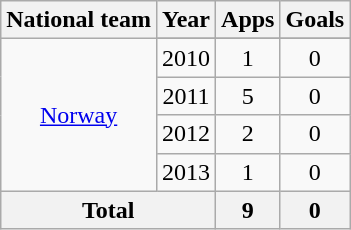<table class="wikitable" style="text-align:center">
<tr>
<th>National team</th>
<th>Year</th>
<th>Apps</th>
<th>Goals</th>
</tr>
<tr>
<td rowspan=5><a href='#'>Norway</a></td>
</tr>
<tr>
<td>2010</td>
<td>1</td>
<td>0</td>
</tr>
<tr>
<td>2011</td>
<td>5</td>
<td>0</td>
</tr>
<tr>
<td>2012</td>
<td>2</td>
<td>0</td>
</tr>
<tr>
<td>2013</td>
<td>1</td>
<td>0</td>
</tr>
<tr>
<th colspan=2>Total</th>
<th>9</th>
<th>0</th>
</tr>
</table>
